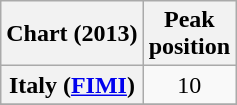<table class="wikitable plainrowheaders sortable">
<tr>
<th>Chart (2013)</th>
<th>Peak<br>position</th>
</tr>
<tr>
<th scope="row">Italy (<a href='#'>FIMI</a>)</th>
<td style="text-align:center;">10</td>
</tr>
<tr>
</tr>
</table>
